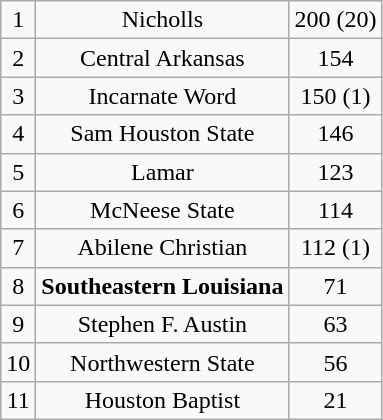<table class="wikitable">
<tr align="center">
<td>1</td>
<td>Nicholls</td>
<td>200 (20)</td>
</tr>
<tr align="center">
<td>2</td>
<td>Central Arkansas</td>
<td>154</td>
</tr>
<tr align="center">
<td>3</td>
<td>Incarnate Word</td>
<td>150 (1)</td>
</tr>
<tr align="center">
<td>4</td>
<td>Sam Houston State</td>
<td>146</td>
</tr>
<tr align="center">
<td>5</td>
<td>Lamar</td>
<td>123</td>
</tr>
<tr align="center">
<td>6</td>
<td>McNeese State</td>
<td>114</td>
</tr>
<tr align="center">
<td>7</td>
<td>Abilene Christian</td>
<td>112 (1)</td>
</tr>
<tr align="center">
<td>8</td>
<td><strong>Southeastern Louisiana</strong></td>
<td>71</td>
</tr>
<tr align="center">
<td>9</td>
<td>Stephen F. Austin</td>
<td>63</td>
</tr>
<tr align="center">
<td>10</td>
<td>Northwestern State</td>
<td>56</td>
</tr>
<tr align="center">
<td>11</td>
<td>Houston Baptist</td>
<td>21</td>
</tr>
</table>
